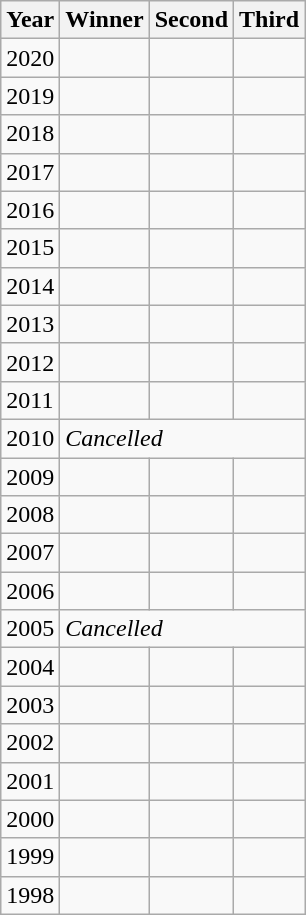<table class="wikitable">
<tr>
<th>Year</th>
<th>Winner</th>
<th>Second</th>
<th>Third</th>
</tr>
<tr>
<td>2020</td>
<td></td>
<td></td>
<td></td>
</tr>
<tr>
<td>2019</td>
<td></td>
<td></td>
<td></td>
</tr>
<tr>
<td>2018</td>
<td></td>
<td></td>
<td></td>
</tr>
<tr>
<td>2017</td>
<td></td>
<td></td>
<td></td>
</tr>
<tr>
<td>2016</td>
<td></td>
<td></td>
<td></td>
</tr>
<tr>
<td>2015</td>
<td></td>
<td></td>
<td></td>
</tr>
<tr>
<td>2014</td>
<td></td>
<td></td>
<td></td>
</tr>
<tr>
<td>2013</td>
<td></td>
<td></td>
<td></td>
</tr>
<tr>
<td>2012</td>
<td></td>
<td></td>
<td></td>
</tr>
<tr>
<td>2011</td>
<td></td>
<td></td>
<td></td>
</tr>
<tr>
<td>2010</td>
<td colspan=3><em>Cancelled</em></td>
</tr>
<tr>
<td>2009</td>
<td></td>
<td></td>
<td></td>
</tr>
<tr>
<td>2008</td>
<td></td>
<td></td>
<td></td>
</tr>
<tr>
<td>2007</td>
<td></td>
<td></td>
<td></td>
</tr>
<tr>
<td>2006</td>
<td></td>
<td></td>
<td></td>
</tr>
<tr>
<td>2005</td>
<td colspan=3><em>Cancelled</em></td>
</tr>
<tr>
<td>2004</td>
<td></td>
<td></td>
<td></td>
</tr>
<tr>
<td>2003</td>
<td></td>
<td></td>
<td></td>
</tr>
<tr>
<td>2002</td>
<td></td>
<td></td>
<td></td>
</tr>
<tr>
<td>2001</td>
<td></td>
<td></td>
<td></td>
</tr>
<tr>
<td>2000</td>
<td></td>
<td></td>
<td></td>
</tr>
<tr>
<td>1999</td>
<td></td>
<td></td>
<td></td>
</tr>
<tr>
<td>1998</td>
<td></td>
<td></td>
<td></td>
</tr>
</table>
